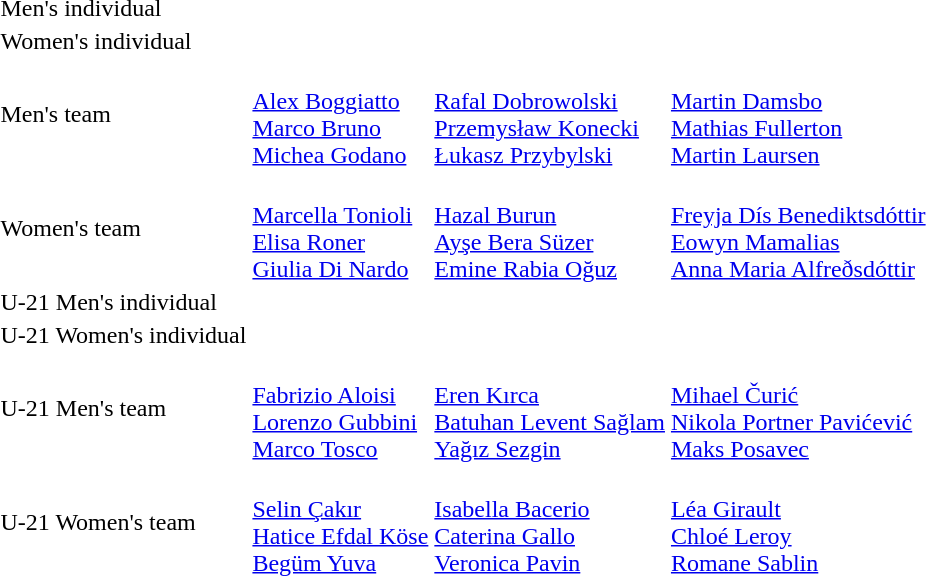<table>
<tr>
<td>Men's individual</td>
<td></td>
<td></td>
<td></td>
</tr>
<tr>
<td>Women's individual</td>
<td></td>
<td></td>
<td></td>
</tr>
<tr>
<td>Men's team</td>
<td><br><a href='#'>Alex Boggiatto</a><br><a href='#'>Marco Bruno</a><br><a href='#'>Michea Godano</a></td>
<td><br><a href='#'>Rafal Dobrowolski</a><br><a href='#'>Przemysław Konecki</a><br><a href='#'>Łukasz Przybylski</a></td>
<td><br><a href='#'>Martin Damsbo</a><br><a href='#'>Mathias Fullerton</a><br><a href='#'>Martin Laursen</a></td>
</tr>
<tr>
<td>Women's team</td>
<td><br><a href='#'>Marcella Tonioli</a><br><a href='#'>Elisa Roner</a><br><a href='#'>Giulia Di Nardo</a></td>
<td><br><a href='#'>Hazal Burun</a><br><a href='#'>Ayşe Bera Süzer</a><br><a href='#'>Emine Rabia Oğuz</a></td>
<td><br><a href='#'>Freyja Dís Benediktsdóttir</a><br><a href='#'>Eowyn Mamalias</a><br><a href='#'>Anna Maria Alfreðsdóttir</a></td>
</tr>
<tr>
<td>U-21 Men's individual</td>
<td></td>
<td></td>
<td></td>
</tr>
<tr>
<td>U-21 Women's individual</td>
<td></td>
<td></td>
<td></td>
</tr>
<tr>
<td>U-21 Men's team</td>
<td><br><a href='#'>Fabrizio Aloisi</a><br><a href='#'>Lorenzo Gubbini</a><br><a href='#'>Marco Tosco</a></td>
<td><br><a href='#'>Eren Kırca</a><br><a href='#'>Batuhan Levent Sağlam</a><br><a href='#'>Yağız Sezgin</a></td>
<td><br><a href='#'>Mihael Čurić</a><br><a href='#'>Nikola Portner Pavićević</a><br><a href='#'>Maks Posavec</a></td>
</tr>
<tr>
<td>U-21 Women's team</td>
<td><br><a href='#'>Selin Çakır</a><br><a href='#'>Hatice Efdal Köse</a><br><a href='#'>Begüm Yuva</a></td>
<td><br><a href='#'>Isabella Bacerio</a><br><a href='#'>Caterina Gallo</a><br><a href='#'>Veronica Pavin</a></td>
<td><br><a href='#'>Léa Girault</a><br><a href='#'>Chloé Leroy</a><br><a href='#'>Romane Sablin</a></td>
</tr>
</table>
